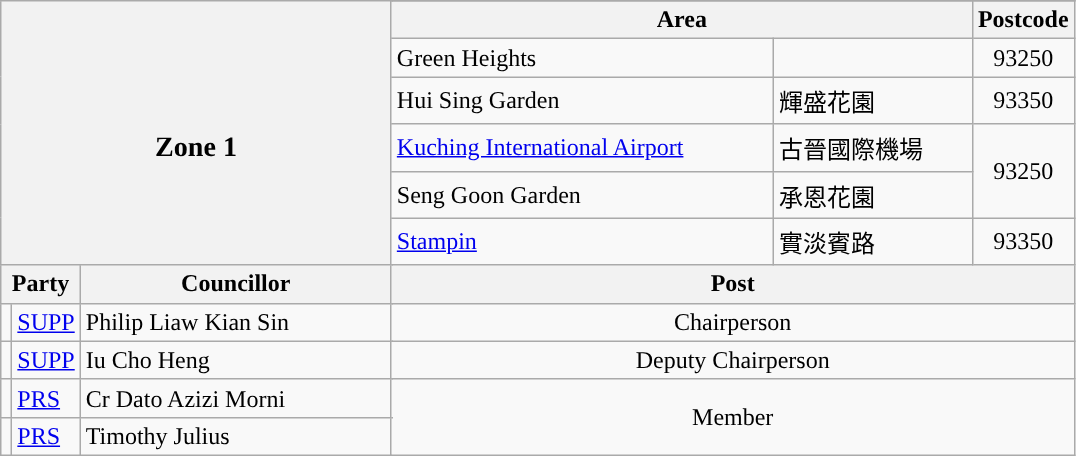<table class="wikitable">
<tr>
<th width="220" colspan="4" rowspan="7"><br><h3>Zone 1</h3></th>
</tr>
<tr>
<th ! align=center width="380" colspan="2">Area</th>
<th align=center><strong>Postcode</strong></th>
</tr>
<tr>
<td>Green Heights</td>
<td></td>
<td align=center>93250</td>
</tr>
<tr>
<td>Hui Sing Garden</td>
<td>輝盛花園</td>
<td align=center>93350</td>
</tr>
<tr>
<td><a href='#'>Kuching International Airport</a></td>
<td>古晉國際機場</td>
<td align=center rowspan="2">93250</td>
</tr>
<tr>
<td>Seng Goon Garden</td>
<td>承恩花園</td>
</tr>
<tr>
<td><a href='#'>Stampin</a></td>
<td>實淡賓路</td>
<td align=center>93350</td>
</tr>
<tr>
<th colspan="2">Party</th>
<th width="200" colspan="2">Councillor</th>
<th colspan="3">Post</th>
</tr>
<tr>
<td></td>
<td><a href='#'>SUPP</a></td>
<td colspan="2">Philip Liaw Kian Sin</td>
<td align=center colspan="3">Chairperson</td>
</tr>
<tr>
<td></td>
<td><a href='#'>SUPP</a></td>
<td colspan="2">Iu Cho Heng</td>
<td align=center colspan="3">Deputy Chairperson</td>
</tr>
<tr>
<td></td>
<td><a href='#'>PRS</a></td>
<td colspan="2">Cr Dato Azizi Morni</td>
<td align=center colspan="3" rowspan="2">Member</td>
</tr>
<tr>
<td></td>
<td><a href='#'>PRS</a></td>
<td colspan="2">Timothy Julius</td>
</tr>
</table>
